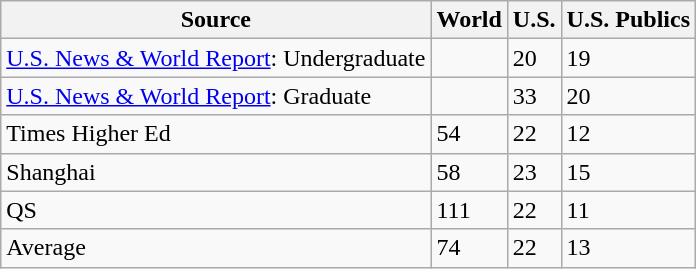<table class="wikitable sortable">
<tr>
<th>Source</th>
<th>World</th>
<th>U.S.</th>
<th>U.S. Publics</th>
</tr>
<tr>
<td><a href='#'>U.S. News & World Report</a>: Undergraduate</td>
<td></td>
<td>20</td>
<td>19</td>
</tr>
<tr>
<td><a href='#'>U.S. News & World Report</a>: Graduate</td>
<td></td>
<td>33</td>
<td>20</td>
</tr>
<tr>
<td>Times Higher Ed</td>
<td>54</td>
<td>22</td>
<td>12</td>
</tr>
<tr>
<td>Shanghai</td>
<td>58</td>
<td>23</td>
<td>15</td>
</tr>
<tr>
<td>QS</td>
<td>111</td>
<td>22</td>
<td>11</td>
</tr>
<tr>
<td>Average</td>
<td>74</td>
<td>22</td>
<td>13</td>
</tr>
</table>
